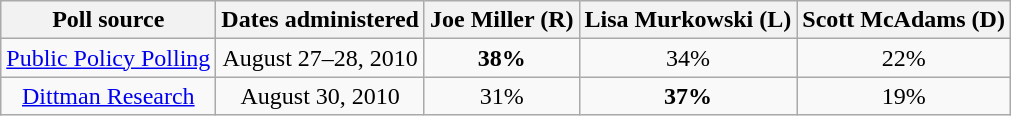<table class="wikitable" style="text-align:center">
<tr valign=bottom>
<th>Poll source</th>
<th>Dates administered</th>
<th>Joe Miller (R)</th>
<th>Lisa Murkowski (L)</th>
<th>Scott McAdams (D)</th>
</tr>
<tr>
<td><a href='#'>Public Policy Polling</a></td>
<td>August 27–28, 2010</td>
<td><strong>38%</strong></td>
<td>34%</td>
<td>22%</td>
</tr>
<tr>
<td><a href='#'>Dittman Research</a></td>
<td>August 30, 2010</td>
<td>31%</td>
<td><strong>37%</strong></td>
<td>19%</td>
</tr>
</table>
